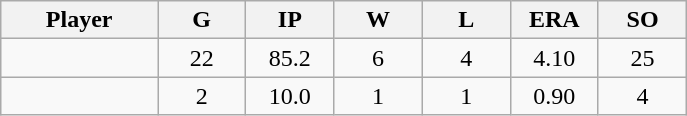<table class="wikitable sortable">
<tr>
<th bgcolor="#DDDDFF" width="16%">Player</th>
<th bgcolor="#DDDDFF" width="9%">G</th>
<th bgcolor="#DDDDFF" width="9%">IP</th>
<th bgcolor="#DDDDFF" width="9%">W</th>
<th bgcolor="#DDDDFF" width="9%">L</th>
<th bgcolor="#DDDDFF" width="9%">ERA</th>
<th bgcolor="#DDDDFF" width="9%">SO</th>
</tr>
<tr align="center">
<td></td>
<td>22</td>
<td>85.2</td>
<td>6</td>
<td>4</td>
<td>4.10</td>
<td>25</td>
</tr>
<tr align="center">
<td></td>
<td>2</td>
<td>10.0</td>
<td>1</td>
<td>1</td>
<td>0.90</td>
<td>4</td>
</tr>
</table>
